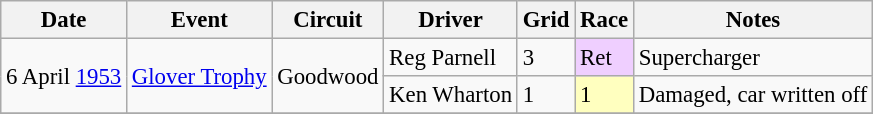<table class="wikitable" style="text-align:left; font-size:95%">
<tr>
<th>Date</th>
<th>Event</th>
<th>Circuit</th>
<th>Driver</th>
<th>Grid</th>
<th>Race</th>
<th>Notes</th>
</tr>
<tr>
<td rowspan="2">6 April <a href='#'>1953</a></td>
<td rowspan="2"><a href='#'>Glover Trophy</a></td>
<td rowspan="2"> Goodwood</td>
<td>Reg Parnell</td>
<td>3</td>
<td style="background:#EFCFFF;">Ret</td>
<td>Supercharger</td>
</tr>
<tr>
<td>Ken Wharton</td>
<td>1</td>
<td style="background:#FFFFBF;">1</td>
<td>Damaged, car written off</td>
</tr>
<tr>
</tr>
</table>
